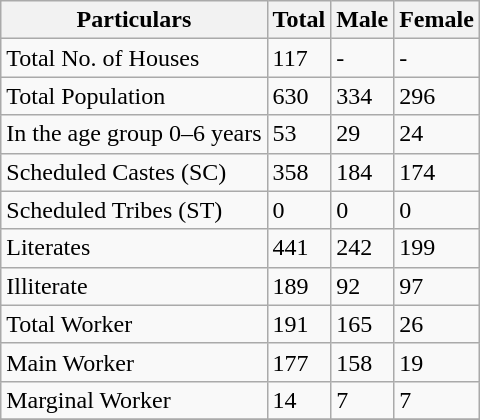<table class="wikitable sortable">
<tr>
<th>Particulars</th>
<th>Total</th>
<th>Male</th>
<th>Female</th>
</tr>
<tr>
<td>Total No. of Houses</td>
<td>117</td>
<td>-</td>
<td>-</td>
</tr>
<tr>
<td>Total Population</td>
<td>630</td>
<td>334</td>
<td>296</td>
</tr>
<tr>
<td>In the age group 0–6 years</td>
<td>53</td>
<td>29</td>
<td>24</td>
</tr>
<tr>
<td>Scheduled Castes (SC)</td>
<td>358</td>
<td>184</td>
<td>174</td>
</tr>
<tr>
<td>Scheduled Tribes (ST)</td>
<td>0</td>
<td>0</td>
<td>0</td>
</tr>
<tr>
<td>Literates</td>
<td>441</td>
<td>242</td>
<td>199</td>
</tr>
<tr>
<td>Illiterate</td>
<td>189</td>
<td>92</td>
<td>97</td>
</tr>
<tr>
<td>Total Worker</td>
<td>191</td>
<td>165</td>
<td>26</td>
</tr>
<tr>
<td>Main Worker</td>
<td>177</td>
<td>158</td>
<td>19</td>
</tr>
<tr>
<td>Marginal Worker</td>
<td>14</td>
<td>7</td>
<td>7</td>
</tr>
<tr>
</tr>
</table>
